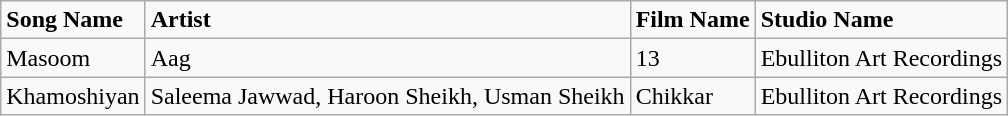<table class="wikitable">
<tr>
<td><strong>Song Name</strong></td>
<td><strong>Artist</strong></td>
<td><strong>Film Name</strong></td>
<td><strong>Studio Name</strong></td>
</tr>
<tr>
<td>Masoom</td>
<td>Aag</td>
<td>13</td>
<td>Ebulliton Art Recordings</td>
</tr>
<tr>
<td>Khamoshiyan</td>
<td>Saleema Jawwad, Haroon Sheikh, Usman Sheikh</td>
<td>Chikkar</td>
<td>Ebulliton Art Recordings</td>
</tr>
</table>
